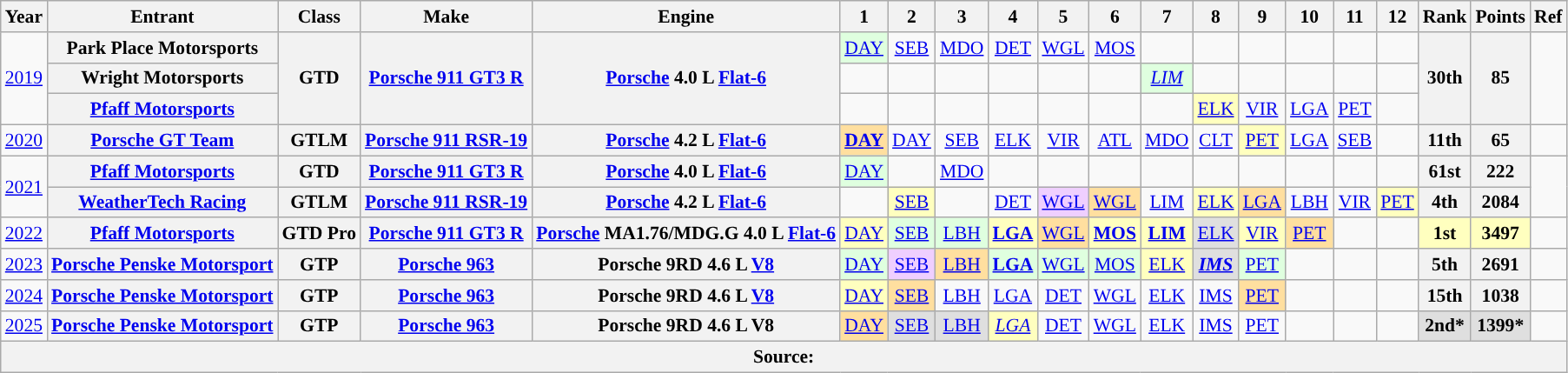<table class="wikitable" style="text-align:center; font-size:90%">
<tr>
<th>Year</th>
<th>Entrant</th>
<th>Class</th>
<th>Make</th>
<th>Engine</th>
<th>1</th>
<th>2</th>
<th>3</th>
<th>4</th>
<th>5</th>
<th>6</th>
<th>7</th>
<th>8</th>
<th>9</th>
<th>10</th>
<th>11</th>
<th>12</th>
<th>Rank</th>
<th>Points</th>
<th>Ref</th>
</tr>
<tr>
<td rowspan=3><a href='#'>2019</a></td>
<th>Park Place Motorsports</th>
<th rowspan=3>GTD</th>
<th rowspan=3><a href='#'>Porsche 911 GT3 R</a></th>
<th rowspan=3><a href='#'>Porsche</a> 4.0 L <a href='#'>Flat-6</a></th>
<td style="background:#DFFFDF;"><a href='#'>DAY</a><br></td>
<td><a href='#'>SEB</a></td>
<td><a href='#'>MDO</a></td>
<td><a href='#'>DET</a></td>
<td><a href='#'>WGL</a></td>
<td><a href='#'>MOS</a></td>
<td></td>
<td></td>
<td></td>
<td></td>
<td></td>
<td></td>
<th rowspan=3>30th</th>
<th rowspan=3>85</th>
<td rowspan="3"></td>
</tr>
<tr>
<th>Wright Motorsports</th>
<td></td>
<td></td>
<td></td>
<td></td>
<td></td>
<td></td>
<td style="background:#DFFFDF;"><em><a href='#'>LIM</a></em><br></td>
<td></td>
<td></td>
<td></td>
<td></td>
<td></td>
</tr>
<tr>
<th><a href='#'>Pfaff Motorsports</a></th>
<td></td>
<td></td>
<td></td>
<td></td>
<td></td>
<td></td>
<td></td>
<td style="background:#FFFFBF;"><a href='#'>ELK</a><br></td>
<td><a href='#'>VIR</a></td>
<td><a href='#'>LGA</a></td>
<td><a href='#'>PET</a></td>
<td></td>
</tr>
<tr>
<td><a href='#'>2020</a></td>
<th><a href='#'>Porsche GT Team</a></th>
<th>GTLM</th>
<th><a href='#'>Porsche 911 RSR-19</a></th>
<th><a href='#'>Porsche</a> 4.2 L <a href='#'>Flat-6</a></th>
<td style="background:#FFDF9F;"><strong><a href='#'>DAY</a></strong><br></td>
<td><a href='#'>DAY</a></td>
<td><a href='#'>SEB</a></td>
<td><a href='#'>ELK</a></td>
<td><a href='#'>VIR</a></td>
<td><a href='#'>ATL</a></td>
<td><a href='#'>MDO</a></td>
<td><a href='#'>CLT</a></td>
<td style="background:#FFFFBF;"><a href='#'>PET</a><br></td>
<td><a href='#'>LGA</a></td>
<td><a href='#'>SEB</a></td>
<td></td>
<th>11th</th>
<th>65</th>
<td></td>
</tr>
<tr>
<td rowspan=2><a href='#'>2021</a></td>
<th><a href='#'>Pfaff Motorsports</a></th>
<th>GTD</th>
<th><a href='#'>Porsche 911 GT3 R</a></th>
<th><a href='#'>Porsche</a> 4.0 L <a href='#'>Flat-6</a></th>
<td style="background:#DFFFDF;"><a href='#'>DAY</a><br></td>
<td></td>
<td><a href='#'>MDO</a></td>
<td></td>
<td></td>
<td></td>
<td></td>
<td></td>
<td></td>
<td></td>
<td></td>
<td></td>
<th>61st</th>
<th>222</th>
<td rowspan="2"></td>
</tr>
<tr>
<th><a href='#'>WeatherTech Racing</a></th>
<th>GTLM</th>
<th><a href='#'>Porsche 911 RSR-19</a></th>
<th><a href='#'>Porsche</a> 4.2 L <a href='#'>Flat-6</a></th>
<td></td>
<td style="background:#FFFFBF;"><a href='#'>SEB</a><br></td>
<td></td>
<td><a href='#'>DET</a></td>
<td style="background:#EFCFFF;"><a href='#'>WGL</a><br></td>
<td style="background:#FFDF9F;"><a href='#'>WGL</a><br></td>
<td><a href='#'>LIM</a></td>
<td style="background:#FFFFBF;"><a href='#'>ELK</a><br></td>
<td style="background:#FFDF9F;"><a href='#'>LGA</a><br></td>
<td><a href='#'>LBH</a></td>
<td><a href='#'>VIR</a></td>
<td style="background:#FFFFBF;"><a href='#'>PET</a><br></td>
<th>4th</th>
<th>2084</th>
</tr>
<tr>
<td><a href='#'>2022</a></td>
<th><a href='#'>Pfaff Motorsports</a></th>
<th>GTD Pro</th>
<th><a href='#'>Porsche 911 GT3 R</a></th>
<th><a href='#'>Porsche</a> MA1.76/MDG.G 4.0 L <a href='#'>Flat-6</a></th>
<td style="background:#FFFFBF;"><a href='#'>DAY</a><br></td>
<td style="background:#DFFFDF;"><a href='#'>SEB</a><br></td>
<td style="background:#DFFFDF;"><a href='#'>LBH</a><br></td>
<td style="background:#FFFFBF;"><strong><a href='#'>LGA</a></strong><br></td>
<td style="background:#FFDF9F;"><a href='#'>WGL</a><br></td>
<td style="background:#FFFFBF;"><strong><a href='#'>MOS</a></strong><br></td>
<td style="background:#FFFFBF;"><strong><a href='#'>LIM</a></strong><br></td>
<td style="background:#DFDFDF;"><a href='#'>ELK</a><br></td>
<td style="background:#FFFFBF;"><a href='#'>VIR</a><br></td>
<td style="background:#FFDF9F;"><a href='#'>PET</a><br></td>
<td></td>
<td></td>
<th style="background:#FFFFBF;">1st</th>
<th style="background:#FFFFBF;">3497</th>
<td></td>
</tr>
<tr>
<td><a href='#'>2023</a></td>
<th><a href='#'>Porsche Penske Motorsport</a></th>
<th>GTP</th>
<th><a href='#'>Porsche 963</a></th>
<th>Porsche 9RD 4.6 L <a href='#'>V8</a></th>
<td style="background:#DFFFDF;"><a href='#'>DAY</a><br></td>
<td style="background:#EFCFFF;"><a href='#'>SEB</a><br></td>
<td style="background:#FFDF9F;”"><a href='#'>LBH</a><br></td>
<td style="background:#DFFFDF;"><strong><a href='#'>LGA</a></strong><br></td>
<td style="background:#DFFFDF;"><a href='#'>WGL</a><br></td>
<td style="background:#DFFFDF;"><a href='#'>MOS</a><br></td>
<td style="background:#FFFFBF;"><a href='#'>ELK</a><br></td>
<td style="background:#DFDFDF;"><strong><em><a href='#'>IMS</a></em></strong><br></td>
<td style="background:#DFFFDF;"><a href='#'>PET</a><br></td>
<td></td>
<td></td>
<td></td>
<th>5th</th>
<th>2691</th>
<td></td>
</tr>
<tr>
<td><a href='#'>2024</a></td>
<th><a href='#'>Porsche Penske Motorsport</a></th>
<th>GTP</th>
<th><a href='#'>Porsche 963</a></th>
<th>Porsche 9RD 4.6 L <a href='#'>V8</a></th>
<td style="background:#FFFFBF;"><a href='#'>DAY</a><br></td>
<td style="background:#FFDF9F;"><a href='#'>SEB</a><br></td>
<td><a href='#'>LBH</a></td>
<td><a href='#'>LGA</a></td>
<td><a href='#'>DET</a></td>
<td><a href='#'>WGL</a></td>
<td><a href='#'>ELK</a></td>
<td><a href='#'>IMS</a></td>
<td style="background:#FFDF9F;"><a href='#'>PET</a><br></td>
<td></td>
<td></td>
<td></td>
<th>15th</th>
<th>1038</th>
<td></td>
</tr>
<tr>
<td><a href='#'>2025</a></td>
<th><a href='#'>Porsche Penske Motorsport</a></th>
<th>GTP</th>
<th><a href='#'>Porsche 963</a></th>
<th>Porsche 9RD 4.6 L V8</th>
<td style="background:#FFDF9F;"><a href='#'>DAY</a><br></td>
<td style="background:#DFDFDF;"><a href='#'>SEB</a><br></td>
<td style="background:#DFDFDF;"><a href='#'>LBH</a><br></td>
<td style="background:#FFFFBF;"><em><a href='#'>LGA</a></em><br></td>
<td style="background:#;"><a href='#'>DET</a><br></td>
<td style="background:#;"><a href='#'>WGL</a><br></td>
<td style="background:#;"><a href='#'>ELK</a><br></td>
<td style="background:#;"><a href='#'>IMS</a><br></td>
<td style="background:#;"><a href='#'>PET</a><br></td>
<td></td>
<td></td>
<td></td>
<th style="background:#DFDFDF;">2nd*</th>
<th style="background:#DFDFDF;">1399*</th>
</tr>
<tr>
<th colspan="20">Source:</th>
</tr>
</table>
